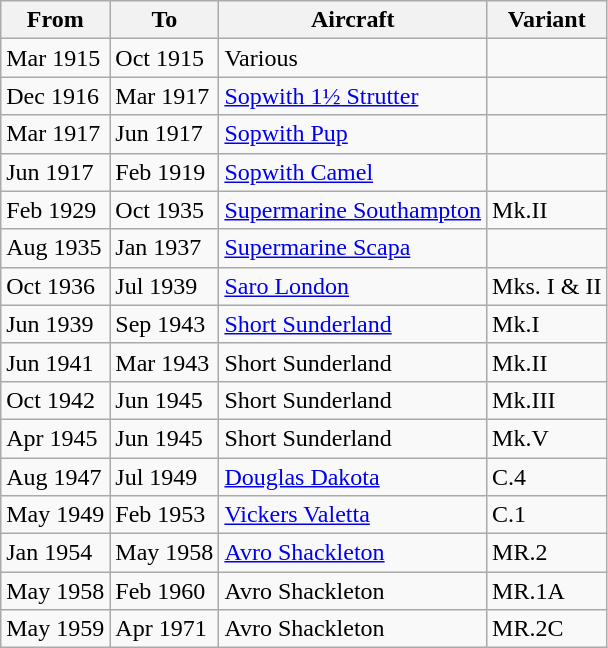<table class="wikitable">
<tr>
<th>From</th>
<th>To</th>
<th>Aircraft</th>
<th>Variant</th>
</tr>
<tr>
<td>Mar 1915</td>
<td>Oct 1915</td>
<td>Various</td>
<td></td>
</tr>
<tr>
<td>Dec 1916</td>
<td>Mar 1917</td>
<td><a href='#'>Sopwith 1½ Strutter</a></td>
<td></td>
</tr>
<tr>
<td>Mar 1917</td>
<td>Jun 1917</td>
<td><a href='#'>Sopwith Pup</a></td>
<td></td>
</tr>
<tr>
<td>Jun 1917</td>
<td>Feb 1919</td>
<td><a href='#'>Sopwith Camel</a></td>
<td></td>
</tr>
<tr>
<td>Feb 1929</td>
<td>Oct 1935</td>
<td><a href='#'>Supermarine Southampton</a></td>
<td>Mk.II</td>
</tr>
<tr>
<td>Aug 1935</td>
<td>Jan 1937</td>
<td><a href='#'>Supermarine Scapa</a></td>
<td></td>
</tr>
<tr>
<td>Oct 1936</td>
<td>Jul 1939</td>
<td><a href='#'>Saro London</a></td>
<td>Mks. I & II</td>
</tr>
<tr>
<td>Jun 1939</td>
<td>Sep 1943</td>
<td><a href='#'>Short Sunderland</a></td>
<td>Mk.I</td>
</tr>
<tr>
<td>Jun 1941</td>
<td>Mar 1943</td>
<td>Short Sunderland</td>
<td>Mk.II</td>
</tr>
<tr>
<td>Oct 1942</td>
<td>Jun 1945</td>
<td>Short Sunderland</td>
<td>Mk.III</td>
</tr>
<tr>
<td>Apr 1945</td>
<td>Jun 1945</td>
<td>Short Sunderland</td>
<td>Mk.V</td>
</tr>
<tr>
<td>Aug 1947</td>
<td>Jul 1949</td>
<td><a href='#'>Douglas Dakota</a></td>
<td>C.4</td>
</tr>
<tr>
<td>May 1949</td>
<td>Feb 1953</td>
<td><a href='#'>Vickers Valetta</a></td>
<td>C.1</td>
</tr>
<tr>
<td>Jan 1954</td>
<td>May 1958</td>
<td><a href='#'>Avro Shackleton</a></td>
<td>MR.2</td>
</tr>
<tr>
<td>May 1958</td>
<td>Feb 1960</td>
<td>Avro Shackleton</td>
<td>MR.1A</td>
</tr>
<tr>
<td>May 1959</td>
<td>Apr 1971</td>
<td>Avro Shackleton</td>
<td>MR.2C</td>
</tr>
</table>
